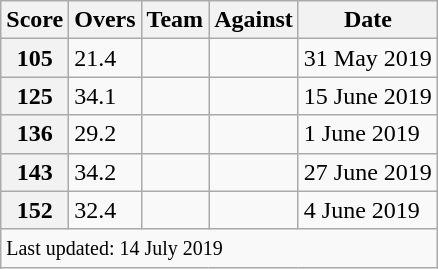<table class="wikitable sortable">
<tr>
<th>Score</th>
<th>Overs</th>
<th>Team</th>
<th>Against</th>
<th data-sort-type=date>Date</th>
</tr>
<tr>
<th>105</th>
<td>21.4</td>
<td></td>
<td></td>
<td>31 May 2019</td>
</tr>
<tr>
<th>125</th>
<td>34.1</td>
<td></td>
<td></td>
<td>15 June 2019</td>
</tr>
<tr>
<th>136</th>
<td>29.2</td>
<td></td>
<td></td>
<td>1 June 2019</td>
</tr>
<tr>
<th>143</th>
<td>34.2</td>
<td></td>
<td></td>
<td>27 June 2019</td>
</tr>
<tr>
<th>152</th>
<td>32.4</td>
<td></td>
<td></td>
<td>4 June 2019</td>
</tr>
<tr class = "sortbottom">
<td colspan=5><small>Last updated: 14 July 2019</small></td>
</tr>
</table>
